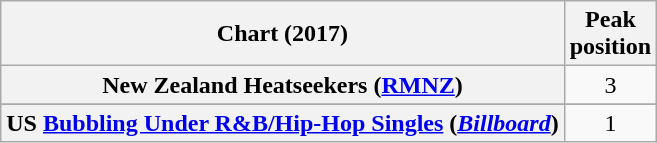<table class="wikitable sortable plainrowheaders" style="text-align:center">
<tr>
<th scope="col">Chart (2017)</th>
<th scope="col">Peak<br> position</th>
</tr>
<tr>
<th scope="row">New Zealand Heatseekers (<a href='#'>RMNZ</a>)</th>
<td>3</td>
</tr>
<tr>
</tr>
<tr>
<th scope="row">US <a href='#'>Bubbling Under R&B/Hip-Hop Singles</a> (<em><a href='#'>Billboard</a></em>)</th>
<td>1</td>
</tr>
</table>
